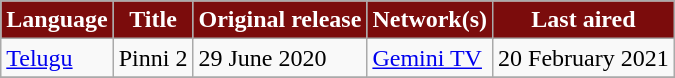<table class="wikitable sortable" style="margin-right: 0;">
<tr style="color:white">
<th style="background:#7b0c0c; ">Language</th>
<th style="background:#7b0c0c; ">Title</th>
<th style="background:#7b0c0c; ">Original release</th>
<th style="background:#7b0c0c; ">Network(s)</th>
<th style="background:#7b0c0c; ">Last aired</th>
</tr>
<tr>
<td><a href='#'>Telugu</a></td>
<td>Pinni 2</td>
<td>29 June 2020</td>
<td><a href='#'>Gemini TV</a></td>
<td>20 February 2021</td>
</tr>
<tr>
</tr>
</table>
